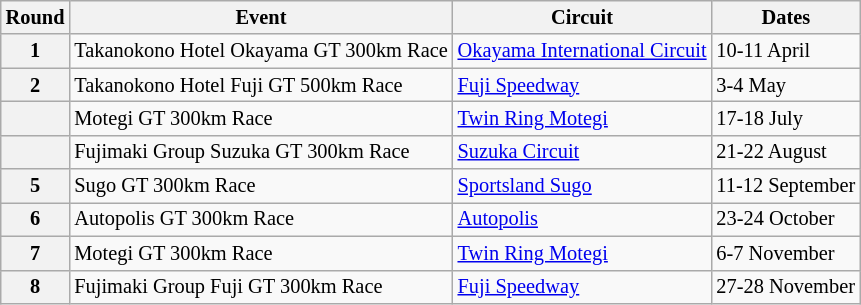<table class=wikitable style="font-size:85%;">
<tr>
<th>Round</th>
<th>Event</th>
<th>Circuit</th>
<th>Dates</th>
</tr>
<tr>
<th>1</th>
<td>Takanokono Hotel Okayama GT 300km Race</td>
<td><a href='#'>Okayama International Circuit</a></td>
<td>10-11 April</td>
</tr>
<tr>
<th>2</th>
<td>Takanokono Hotel Fuji GT 500km Race</td>
<td><a href='#'>Fuji Speedway</a></td>
<td>3-4 May</td>
</tr>
<tr>
<th></th>
<td>Motegi GT 300km Race</td>
<td><a href='#'>Twin Ring Motegi</a></td>
<td>17-18 July</td>
</tr>
<tr>
<th></th>
<td>Fujimaki Group Suzuka GT 300km Race</td>
<td><a href='#'>Suzuka Circuit</a></td>
<td>21-22 August</td>
</tr>
<tr>
<th>5</th>
<td>Sugo GT 300km Race</td>
<td><a href='#'>Sportsland Sugo</a></td>
<td>11-12 September</td>
</tr>
<tr>
<th>6</th>
<td>Autopolis GT 300km Race</td>
<td><a href='#'>Autopolis</a></td>
<td>23-24 October</td>
</tr>
<tr>
<th>7</th>
<td>Motegi GT 300km Race</td>
<td><a href='#'>Twin Ring Motegi</a></td>
<td>6-7 November</td>
</tr>
<tr>
<th>8</th>
<td>Fujimaki Group Fuji GT 300km Race</td>
<td><a href='#'>Fuji Speedway</a></td>
<td>27-28 November</td>
</tr>
</table>
